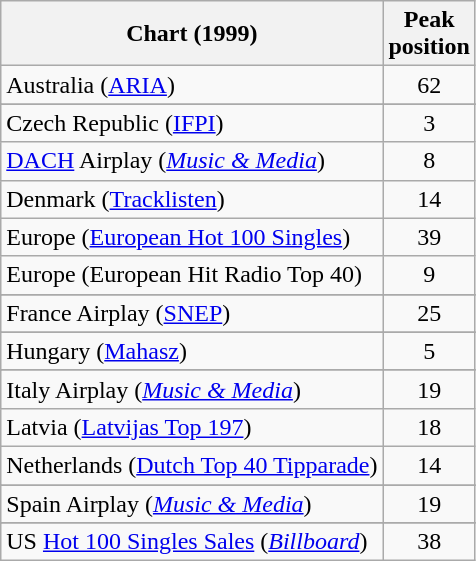<table class="wikitable sortable">
<tr>
<th>Chart (1999)</th>
<th>Peak<br>position</th>
</tr>
<tr>
<td align="left">Australia (<a href='#'>ARIA</a>)</td>
<td align="center">62</td>
</tr>
<tr>
</tr>
<tr>
</tr>
<tr>
</tr>
<tr>
<td align="left">Czech Republic (<a href='#'>IFPI</a>)</td>
<td align="center">3</td>
</tr>
<tr>
<td align="left"><a href='#'>DACH</a> Airplay (<em><a href='#'>Music & Media</a></em>)</td>
<td align="center">8</td>
</tr>
<tr>
<td align="left">Denmark (<a href='#'>Tracklisten</a>)</td>
<td align="center">14</td>
</tr>
<tr>
<td align="left">Europe (<a href='#'>European Hot 100 Singles</a>)</td>
<td align="center">39</td>
</tr>
<tr>
<td align="left">Europe (European Hit Radio Top 40)</td>
<td align="center">9</td>
</tr>
<tr>
</tr>
<tr>
</tr>
<tr>
<td align="left">France Airplay (<a href='#'>SNEP</a>)</td>
<td align="center">25</td>
</tr>
<tr>
</tr>
<tr>
<td align="left">Hungary (<a href='#'>Mahasz</a>)</td>
<td align="center">5</td>
</tr>
<tr>
</tr>
<tr>
<td align="left">Italy Airplay (<em><a href='#'>Music & Media</a></em>)</td>
<td align="center">19</td>
</tr>
<tr>
<td align="left">Latvia (<a href='#'>Latvijas Top 197</a>)</td>
<td align="center">18</td>
</tr>
<tr>
<td align="left">Netherlands (<a href='#'>Dutch Top 40 Tipparade</a>)</td>
<td align="center">14</td>
</tr>
<tr>
</tr>
<tr>
</tr>
<tr>
</tr>
<tr>
<td align="left">Spain Airplay (<em><a href='#'>Music & Media</a></em>)</td>
<td align="center">19</td>
</tr>
<tr>
</tr>
<tr>
</tr>
<tr>
</tr>
<tr>
</tr>
<tr>
</tr>
<tr>
<td align="left">US <a href='#'>Hot 100 Singles Sales</a> (<em><a href='#'>Billboard</a></em>)</td>
<td align="center">38</td>
</tr>
</table>
